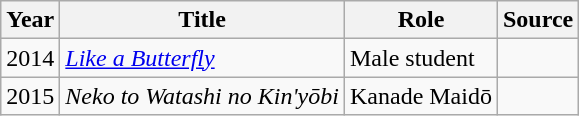<table class="wikitable sortable">
<tr>
<th>Year</th>
<th>Title</th>
<th>Role</th>
<th class="unsortable">Source</th>
</tr>
<tr>
<td>2014</td>
<td><em><a href='#'>Like a Butterfly</a></em></td>
<td>Male student</td>
<td></td>
</tr>
<tr>
<td>2015</td>
<td><em>Neko to Watashi no Kin'yōbi</em></td>
<td>Kanade Maidō</td>
<td></td>
</tr>
</table>
